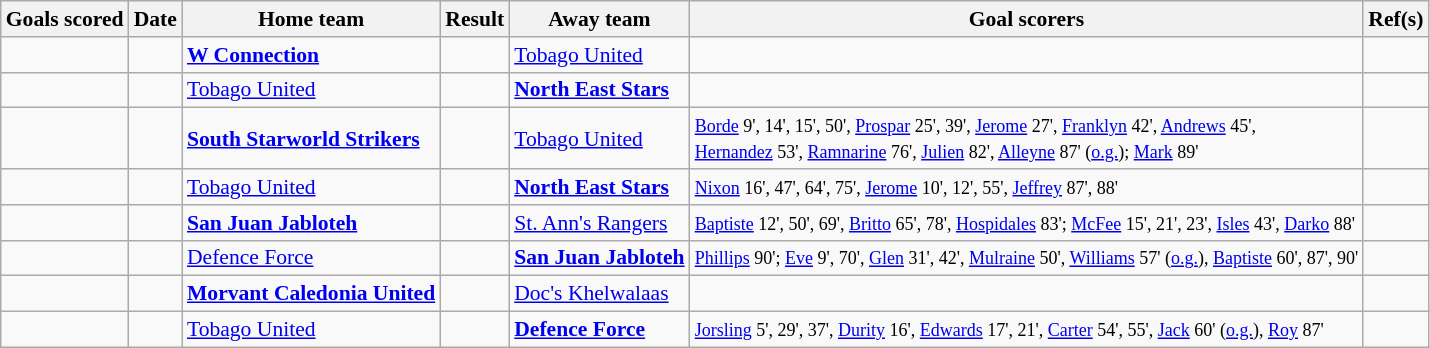<table class="wikitable sortable" style="font-size:90%;">
<tr>
<th align="center">Goals scored</th>
<th>Date</th>
<th>Home team</th>
<th align="center">Result</th>
<th>Away team</th>
<th>Goal scorers</th>
<th class="unsortable">Ref(s)</th>
</tr>
<tr>
<td></td>
<td></td>
<td><strong><a href='#'>W Connection</a></strong></td>
<td></td>
<td><a href='#'>Tobago United</a></td>
<td></td>
<td></td>
</tr>
<tr>
<td></td>
<td></td>
<td><a href='#'>Tobago United</a></td>
<td></td>
<td><strong><a href='#'>North East Stars</a></strong></td>
<td></td>
<td></td>
</tr>
<tr>
<td></td>
<td></td>
<td><strong><a href='#'>South Starworld Strikers</a></strong></td>
<td></td>
<td><a href='#'>Tobago United</a></td>
<td><small><a href='#'>Borde</a> 9', 14', 15', 50', <a href='#'>Prospar</a> 25', 39', <a href='#'>Jerome</a> 27', <a href='#'>Franklyn</a> 42', <a href='#'>Andrews</a> 45',<br><a href='#'>Hernandez</a> 53', <a href='#'>Ramnarine</a> 76', <a href='#'>Julien</a> 82', <a href='#'>Alleyne</a> 87' (<a href='#'>o.g.</a>); <a href='#'>Mark</a> 89'</small></td>
<td></td>
</tr>
<tr>
<td></td>
<td></td>
<td><a href='#'>Tobago United</a></td>
<td></td>
<td><strong><a href='#'>North East Stars</a></strong></td>
<td><small><a href='#'>Nixon</a> 16', 47', 64', 75', <a href='#'>Jerome</a> 10', 12', 55', <a href='#'>Jeffrey</a> 87', 88'</small></td>
<td></td>
</tr>
<tr>
<td></td>
<td></td>
<td><strong><a href='#'>San Juan Jabloteh</a></strong></td>
<td></td>
<td><a href='#'>St. Ann's Rangers</a></td>
<td><small><a href='#'>Baptiste</a> 12', 50', 69', <a href='#'>Britto</a> 65', 78', <a href='#'>Hospidales</a> 83'; <a href='#'>McFee</a> 15', 21', 23', <a href='#'>Isles</a> 43', <a href='#'>Darko</a> 88'</small></td>
<td></td>
</tr>
<tr>
<td></td>
<td></td>
<td><a href='#'>Defence Force</a></td>
<td></td>
<td><strong><a href='#'>San Juan Jabloteh</a></strong></td>
<td><small><a href='#'>Phillips</a> 90'; <a href='#'>Eve</a> 9', 70', <a href='#'>Glen</a> 31', 42', <a href='#'>Mulraine</a> 50', <a href='#'>Williams</a> 57' (<a href='#'>o.g.</a>), <a href='#'>Baptiste</a> 60', 87', 90'</small></td>
<td></td>
</tr>
<tr>
<td></td>
<td></td>
<td><strong><a href='#'>Morvant Caledonia United</a></strong></td>
<td></td>
<td><a href='#'>Doc's Khelwalaas</a></td>
<td></td>
<td></td>
</tr>
<tr>
<td></td>
<td></td>
<td><a href='#'>Tobago United</a></td>
<td></td>
<td><strong><a href='#'>Defence Force</a></strong></td>
<td><small><a href='#'>Jorsling</a> 5', 29', 37', <a href='#'>Durity</a> 16', <a href='#'>Edwards</a> 17', 21', <a href='#'>Carter</a> 54', 55', <a href='#'>Jack</a> 60' (<a href='#'>o.g.</a>), <a href='#'>Roy</a> 87'</small></td>
<td></td>
</tr>
</table>
